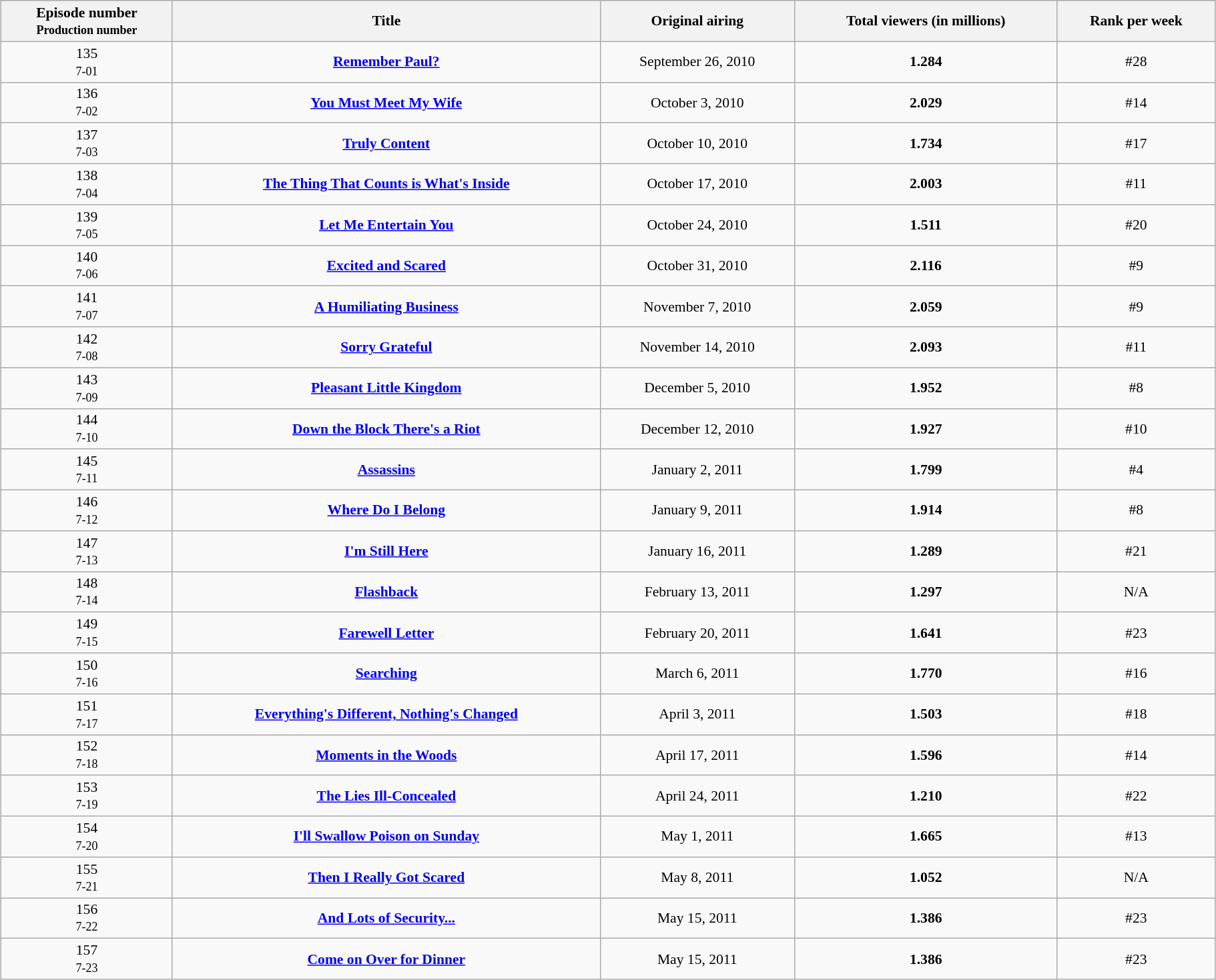<table class="wikitable" style="font-size:90%; text-align:center; width: 96%; margin-left: auto; margin-right: auto;">
<tr>
<th>Episode number<br><small>Production number</small></th>
<th>Title</th>
<th>Original airing</th>
<th>Total viewers (in millions)</th>
<th>Rank per week</th>
</tr>
<tr>
<td>135<br><small>7-01</small></td>
<td><strong><a href='#'>Remember Paul?</a></strong></td>
<td>September 26, 2010</td>
<td><strong>1.284</strong></td>
<td>#28</td>
</tr>
<tr>
<td>136<br><small>7-02</small></td>
<td><strong><a href='#'>You Must Meet My Wife</a></strong></td>
<td>October 3, 2010</td>
<td><strong>2.029</strong></td>
<td>#14</td>
</tr>
<tr>
<td>137<br><small>7-03</small></td>
<td><strong><a href='#'>Truly Content</a></strong></td>
<td>October 10, 2010</td>
<td><strong>1.734</strong></td>
<td>#17</td>
</tr>
<tr>
<td>138<br><small>7-04</small></td>
<td><strong><a href='#'>The Thing That Counts is What's Inside</a></strong></td>
<td>October 17, 2010</td>
<td><strong>2.003</strong></td>
<td>#11</td>
</tr>
<tr>
<td>139<br><small>7-05</small></td>
<td><strong><a href='#'>Let Me Entertain You</a></strong></td>
<td>October 24, 2010</td>
<td><strong>1.511</strong></td>
<td>#20</td>
</tr>
<tr>
<td>140<br><small>7-06</small></td>
<td><strong><a href='#'>Excited and Scared</a></strong></td>
<td>October 31, 2010</td>
<td><strong>2.116</strong></td>
<td>#9</td>
</tr>
<tr>
<td>141<br><small>7-07</small></td>
<td><strong><a href='#'>A Humiliating Business</a></strong></td>
<td>November 7, 2010</td>
<td><strong>2.059</strong></td>
<td>#9</td>
</tr>
<tr>
<td>142<br><small>7-08</small></td>
<td><strong><a href='#'>Sorry Grateful</a></strong></td>
<td>November 14, 2010</td>
<td><strong>2.093</strong></td>
<td>#11</td>
</tr>
<tr>
<td>143<br><small>7-09</small></td>
<td><strong><a href='#'>Pleasant Little Kingdom</a></strong></td>
<td>December 5, 2010</td>
<td><strong>1.952</strong></td>
<td>#8</td>
</tr>
<tr>
<td>144<br><small>7-10</small></td>
<td><strong><a href='#'>Down the Block There's a Riot</a></strong></td>
<td>December 12, 2010</td>
<td><strong>1.927</strong></td>
<td>#10</td>
</tr>
<tr>
<td>145<br><small>7-11</small></td>
<td><strong><a href='#'>Assassins</a></strong></td>
<td>January 2, 2011</td>
<td><strong>1.799</strong></td>
<td>#4</td>
</tr>
<tr>
<td>146<br><small>7-12</small></td>
<td><strong><a href='#'>Where Do I Belong</a></strong></td>
<td>January 9, 2011</td>
<td><strong>1.914</strong></td>
<td>#8</td>
</tr>
<tr>
<td>147<br><small>7-13</small></td>
<td><strong><a href='#'>I'm Still Here</a></strong></td>
<td>January 16, 2011</td>
<td><strong>1.289</strong></td>
<td>#21</td>
</tr>
<tr>
<td>148<br><small>7-14</small></td>
<td><strong><a href='#'>Flashback</a></strong></td>
<td>February 13, 2011</td>
<td><strong> 1.297</strong></td>
<td>N/A</td>
</tr>
<tr>
<td>149<br><small>7-15</small></td>
<td><strong><a href='#'>Farewell Letter</a></strong></td>
<td>February 20, 2011</td>
<td><strong>1.641</strong></td>
<td>#23</td>
</tr>
<tr>
<td>150<br><small>7-16</small></td>
<td><strong><a href='#'>Searching</a></strong></td>
<td>March 6, 2011</td>
<td><strong>1.770</strong></td>
<td>#16</td>
</tr>
<tr>
<td>151<br><small>7-17</small></td>
<td><strong><a href='#'>Everything's Different, Nothing's Changed</a></strong></td>
<td>April 3, 2011</td>
<td><strong>1.503</strong></td>
<td>#18</td>
</tr>
<tr>
<td>152<br><small>7-18</small></td>
<td><strong><a href='#'>Moments in the Woods</a></strong></td>
<td>April 17, 2011</td>
<td><strong>1.596</strong></td>
<td>#14</td>
</tr>
<tr>
<td>153<br><small>7-19</small></td>
<td><strong><a href='#'>The Lies Ill-Concealed</a></strong></td>
<td>April 24, 2011</td>
<td><strong>1.210</strong></td>
<td>#22</td>
</tr>
<tr>
<td>154<br><small>7-20</small></td>
<td><strong><a href='#'>I'll Swallow Poison on Sunday</a></strong></td>
<td>May 1, 2011</td>
<td><strong>1.665</strong></td>
<td>#13</td>
</tr>
<tr>
<td>155<br><small>7-21</small></td>
<td><strong><a href='#'>Then I Really Got Scared</a></strong></td>
<td>May 8, 2011</td>
<td><strong>1.052</strong></td>
<td>N/A</td>
</tr>
<tr>
<td>156<br><small>7-22</small></td>
<td><strong><a href='#'>And Lots of Security...</a></strong></td>
<td>May 15, 2011</td>
<td><strong>1.386</strong></td>
<td>#23</td>
</tr>
<tr>
<td>157<br><small>7-23</small></td>
<td><strong><a href='#'>Come on Over for Dinner</a></strong></td>
<td>May 15, 2011</td>
<td><strong>1.386</strong></td>
<td>#23</td>
</tr>
</table>
